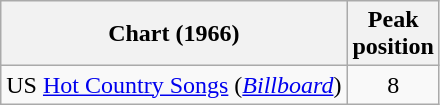<table class="wikitable sortable">
<tr>
<th align="left">Chart (1966)</th>
<th align="center">Peak<br>position</th>
</tr>
<tr>
<td align="left">US <a href='#'>Hot Country Songs</a> (<em><a href='#'>Billboard</a></em>)</td>
<td align="center">8</td>
</tr>
</table>
